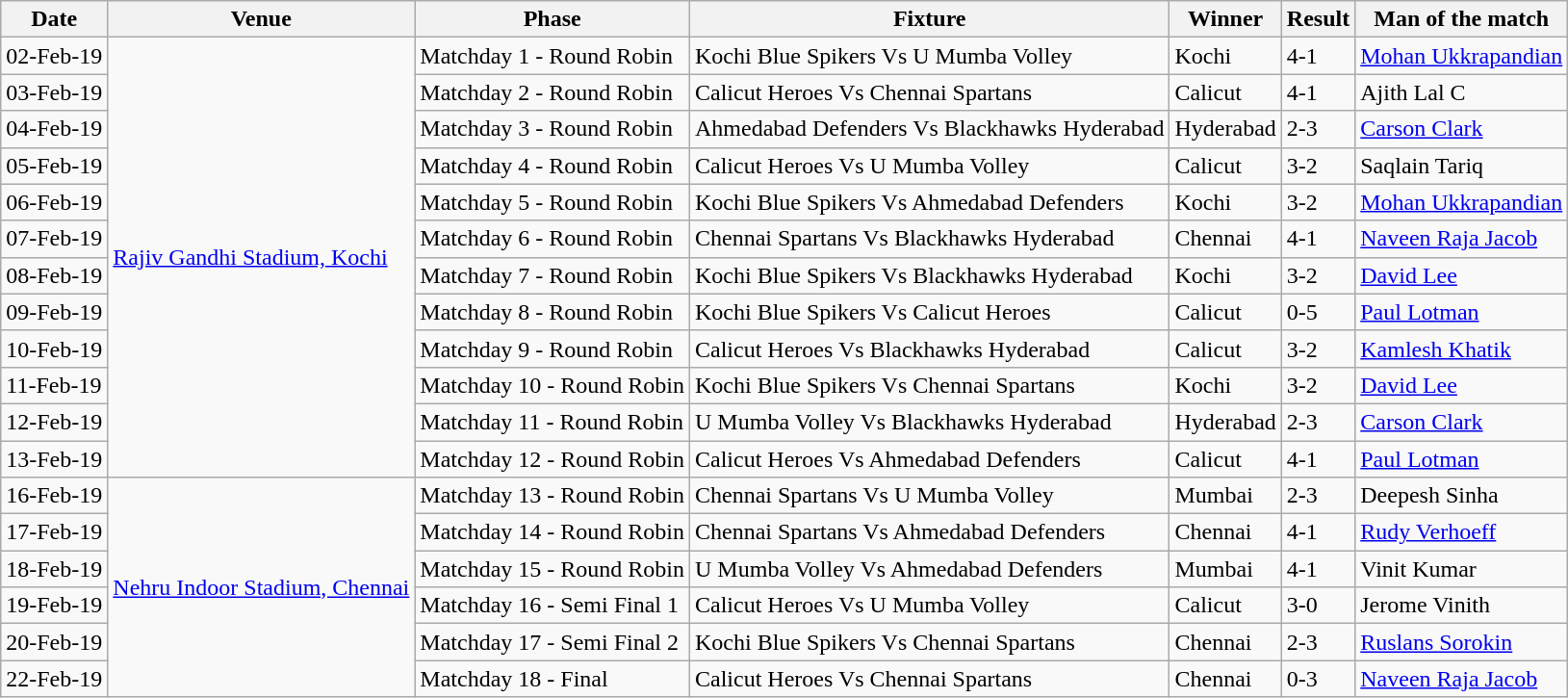<table class="wikitable">
<tr>
<th>Date</th>
<th>Venue</th>
<th>Phase</th>
<th>Fixture</th>
<th>Winner</th>
<th>Result</th>
<th>Man of the match</th>
</tr>
<tr>
<td>02-Feb-19</td>
<td rowspan="12"><a href='#'>Rajiv Gandhi Stadium, Kochi</a></td>
<td>Matchday 1 - Round Robin</td>
<td>Kochi Blue Spikers Vs U Mumba Volley</td>
<td>Kochi</td>
<td>4-1</td>
<td><a href='#'>Mohan Ukkrapandian</a></td>
</tr>
<tr>
<td>03-Feb-19</td>
<td>Matchday 2 - Round  Robin</td>
<td>Calicut Heroes Vs Chennai Spartans</td>
<td>Calicut</td>
<td>4-1</td>
<td>Ajith Lal C</td>
</tr>
<tr>
<td>04-Feb-19</td>
<td>Matchday 3 - Round  Robin</td>
<td>Ahmedabad  Defenders Vs Blackhawks Hyderabad</td>
<td>Hyderabad</td>
<td>2-3</td>
<td><a href='#'>Carson Clark</a></td>
</tr>
<tr>
<td>05-Feb-19</td>
<td>Matchday 4 - Round  Robin</td>
<td>Calicut Heroes Vs U Mumba Volley</td>
<td>Calicut</td>
<td>3-2</td>
<td>Saqlain Tariq</td>
</tr>
<tr>
<td>06-Feb-19</td>
<td>Matchday 5 - Round  Robin</td>
<td>Kochi Blue Spikers Vs Ahmedabad Defenders</td>
<td>Kochi</td>
<td>3-2</td>
<td><a href='#'>Mohan Ukkrapandian</a></td>
</tr>
<tr>
<td>07-Feb-19</td>
<td>Matchday 6 - Round  Robin</td>
<td>Chennai Spartans Vs Blackhawks Hyderabad</td>
<td>Chennai</td>
<td>4-1</td>
<td><a href='#'>Naveen Raja Jacob</a></td>
</tr>
<tr>
<td>08-Feb-19</td>
<td>Matchday 7 - Round  Robin</td>
<td>Kochi Blue Spikers Vs Blackhawks Hyderabad</td>
<td>Kochi</td>
<td>3-2</td>
<td><a href='#'>David Lee</a></td>
</tr>
<tr>
<td>09-Feb-19</td>
<td>Matchday 8 - Round  Robin</td>
<td>Kochi Blue Spikers Vs Calicut Heroes</td>
<td>Calicut</td>
<td>0-5</td>
<td><a href='#'>Paul Lotman</a></td>
</tr>
<tr>
<td>10-Feb-19</td>
<td>Matchday 9 - Round  Robin</td>
<td>Calicut Heroes Vs Blackhawks Hyderabad</td>
<td>Calicut</td>
<td>3-2</td>
<td><a href='#'>Kamlesh Khatik</a></td>
</tr>
<tr>
<td>11-Feb-19</td>
<td>Matchday 10 - Round  Robin</td>
<td>Kochi Blue Spikers Vs Chennai Spartans</td>
<td>Kochi</td>
<td>3-2</td>
<td><a href='#'>David Lee</a></td>
</tr>
<tr>
<td>12-Feb-19</td>
<td>Matchday 11 - Round  Robin</td>
<td>U Mumba Volley Vs Blackhawks Hyderabad</td>
<td>Hyderabad</td>
<td>2-3</td>
<td><a href='#'>Carson Clark</a></td>
</tr>
<tr>
<td>13-Feb-19</td>
<td>Matchday 12 - Round  Robin</td>
<td>Calicut Heroes Vs Ahmedabad Defenders</td>
<td>Calicut </td>
<td>4-1</td>
<td><a href='#'>Paul Lotman</a></td>
</tr>
<tr>
<td>16-Feb-19</td>
<td rowspan="6"><a href='#'>Nehru Indoor Stadium, Chennai</a></td>
<td>Matchday 13 - Round  Robin</td>
<td>Chennai Spartans  Vs U Mumba Volley</td>
<td>Mumbai</td>
<td>2-3</td>
<td>Deepesh Sinha</td>
</tr>
<tr>
<td>17-Feb-19</td>
<td>Matchday 14 - Round  Robin</td>
<td>Chennai Spartans  Vs Ahmedabad Defenders</td>
<td>Chennai</td>
<td>4-1</td>
<td><a href='#'>Rudy Verhoeff</a></td>
</tr>
<tr>
<td>18-Feb-19</td>
<td>Matchday 15 - Round  Robin</td>
<td>U Mumba Volley Vs Ahmedabad Defenders</td>
<td>Mumbai</td>
<td>4-1</td>
<td>Vinit Kumar</td>
</tr>
<tr>
<td>19-Feb-19</td>
<td>Matchday 16 - Semi Final 1</td>
<td>Calicut Heroes Vs U Mumba Volley</td>
<td>Calicut </td>
<td>3-0</td>
<td>Jerome Vinith</td>
</tr>
<tr>
<td>20-Feb-19</td>
<td>Matchday 17 - Semi Final 2</td>
<td>Kochi Blue Spikers Vs Chennai Spartans</td>
<td>Chennai</td>
<td>2-3</td>
<td><a href='#'>Ruslans Sorokin</a></td>
</tr>
<tr>
<td>22-Feb-19</td>
<td>Matchday 18 - Final</td>
<td>Calicut Heroes Vs Chennai Spartans</td>
<td>Chennai</td>
<td>0-3</td>
<td><a href='#'>Naveen Raja Jacob</a></td>
</tr>
</table>
